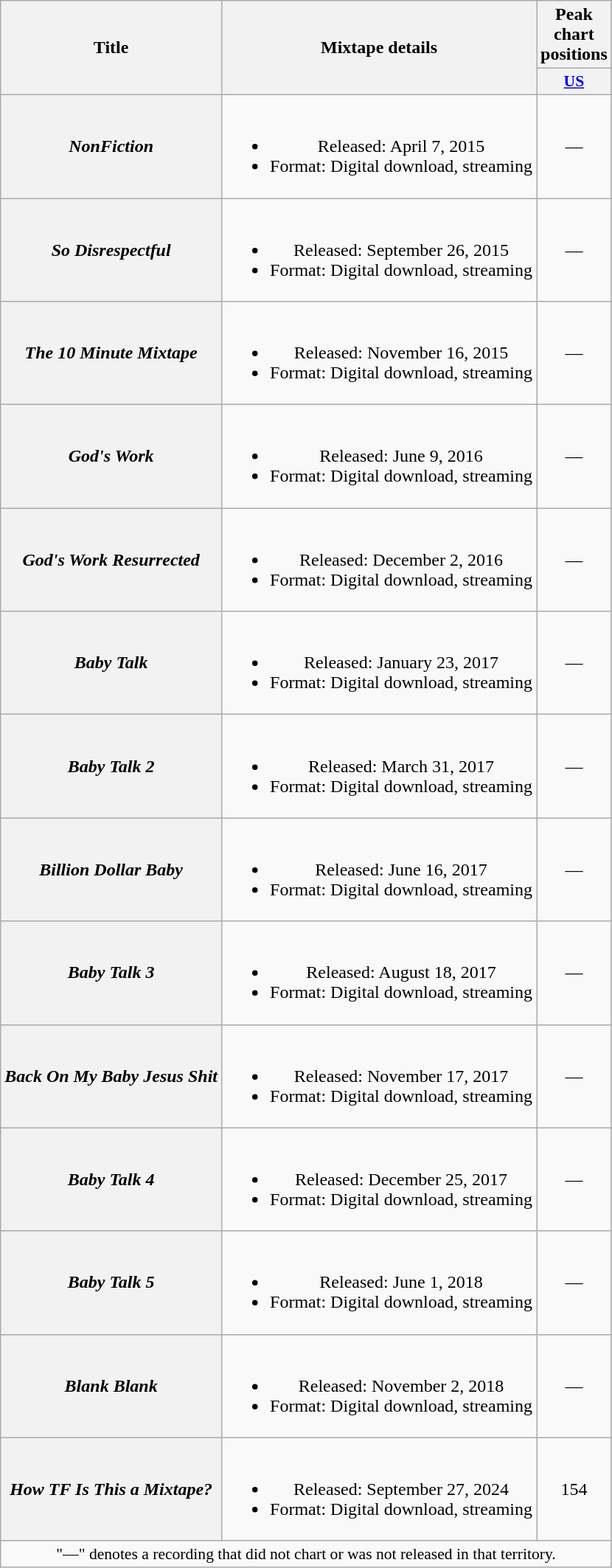<table class="wikitable plainrowheaders" style="text-align:center;">
<tr>
<th scope="col" rowspan="2">Title</th>
<th scope="col" rowspan="2">Mixtape details</th>
<th scope="col">Peak chart positions</th>
</tr>
<tr>
<th scope="col" style="width:3em;font-size:90%;"><a href='#'>US</a><br></th>
</tr>
<tr>
<th scope="row"><em>NonFiction</em></th>
<td><br><ul><li>Released: April 7, 2015</li><li>Format: Digital download, streaming</li></ul></td>
<td>—</td>
</tr>
<tr>
<th scope="row"><em>So Disrespectful</em></th>
<td><br><ul><li>Released: September 26, 2015</li><li>Format: Digital download, streaming</li></ul></td>
<td>—</td>
</tr>
<tr>
<th scope="row"><em>The 10 Minute Mixtape</em></th>
<td><br><ul><li>Released: November 16, 2015</li><li>Format: Digital download, streaming</li></ul></td>
<td>—</td>
</tr>
<tr>
<th scope="row"><em>God's Work</em></th>
<td><br><ul><li>Released: June 9, 2016</li><li>Format: Digital download, streaming</li></ul></td>
<td>—</td>
</tr>
<tr>
<th scope="row"><em>God's Work Resurrected</em></th>
<td><br><ul><li>Released: December 2, 2016</li><li>Format: Digital download, streaming</li></ul></td>
<td>—</td>
</tr>
<tr>
<th scope="row"><em>Baby Talk</em></th>
<td><br><ul><li>Released: January 23, 2017</li><li>Format: Digital download, streaming</li></ul></td>
<td>—</td>
</tr>
<tr>
<th scope="row"><em>Baby Talk 2</em></th>
<td><br><ul><li>Released: March 31, 2017</li><li>Format: Digital download, streaming</li></ul></td>
<td>—</td>
</tr>
<tr>
<th scope="row"><em>Billion Dollar Baby</em></th>
<td><br><ul><li>Released: June 16, 2017</li><li>Format: Digital download, streaming</li></ul></td>
<td>—</td>
</tr>
<tr>
<th scope="row"><em>Baby Talk 3</em></th>
<td><br><ul><li>Released: August 18, 2017</li><li>Format: Digital download, streaming</li></ul></td>
<td>—</td>
</tr>
<tr>
<th scope="row"><em>Back On My Baby Jesus Shit</em></th>
<td><br><ul><li>Released: November 17, 2017</li><li>Format: Digital download, streaming</li></ul></td>
<td>—</td>
</tr>
<tr>
<th scope="row"><em>Baby Talk 4</em></th>
<td><br><ul><li>Released: December 25, 2017</li><li>Format: Digital download, streaming</li></ul></td>
<td>—</td>
</tr>
<tr>
<th scope="row"><em>Baby Talk 5</em></th>
<td><br><ul><li>Released: June 1, 2018</li><li>Format: Digital download, streaming</li></ul></td>
<td>—</td>
</tr>
<tr>
<th scope="row"><em>Blank Blank</em></th>
<td><br><ul><li>Released: November 2, 2018</li><li>Format: Digital download, streaming</li></ul></td>
<td>—</td>
</tr>
<tr>
<th scope="row"><em>How TF Is This a Mixtape?</em></th>
<td><br><ul><li>Released: September 27, 2024</li><li>Format: Digital download, streaming</li></ul></td>
<td>154</td>
</tr>
<tr>
<td colspan="8" style="font-size:90%">"—" denotes a recording that did not chart or was not released in that territory.</td>
</tr>
</table>
